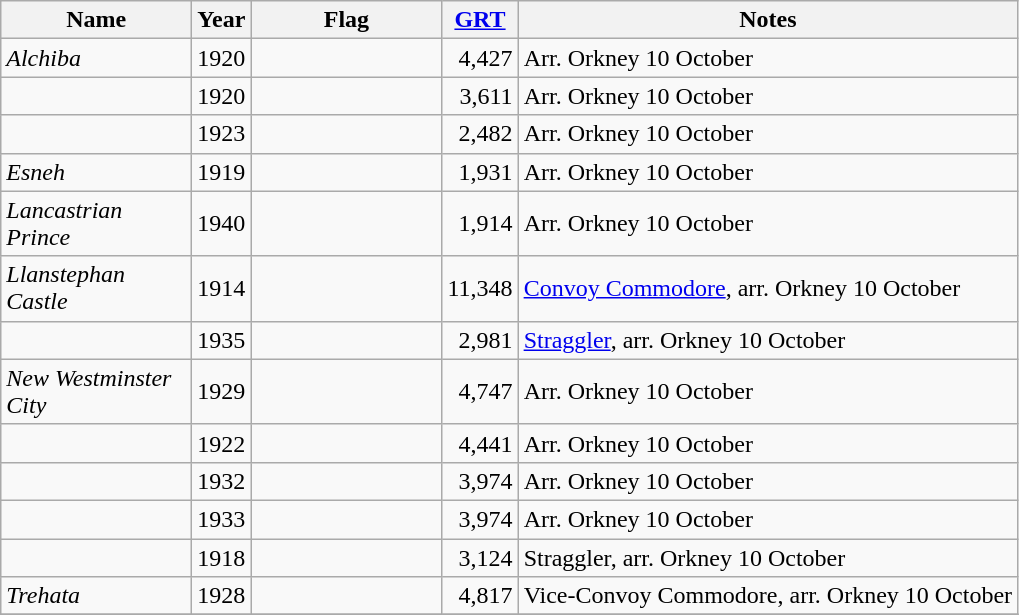<table class="wikitable sortable">
<tr>
<th scope="col" width="120px">Name</th>
<th scope="col" width="30px">Year</th>
<th scope="col" width="120px">Flag</th>
<th scope="col" width="30px"><a href='#'>GRT</a></th>
<th>Notes</th>
</tr>
<tr>
<td><em>Alchiba</em></td>
<td>1920</td>
<td></td>
<td align="right">4,427</td>
<td>Arr. Orkney 10 October</td>
</tr>
<tr>
<td></td>
<td>1920</td>
<td></td>
<td align="right">3,611</td>
<td>Arr. Orkney 10 October</td>
</tr>
<tr>
<td></td>
<td>1923</td>
<td></td>
<td align="right">2,482</td>
<td>Arr. Orkney 10 October</td>
</tr>
<tr>
<td><em>Esneh</em></td>
<td>1919</td>
<td></td>
<td align="right">1,931</td>
<td>Arr. Orkney 10 October</td>
</tr>
<tr>
<td><em>Lancastrian Prince</em></td>
<td>1940</td>
<td></td>
<td align="right">1,914</td>
<td>Arr. Orkney 10 October</td>
</tr>
<tr>
<td><em>Llanstephan Castle</em></td>
<td>1914</td>
<td></td>
<td align="right">11,348</td>
<td><a href='#'>Convoy Commodore</a>, arr. Orkney 10 October</td>
</tr>
<tr>
<td></td>
<td>1935</td>
<td></td>
<td align="right">2,981</td>
<td><a href='#'>Straggler</a>, arr. Orkney 10 October</td>
</tr>
<tr>
<td><em>New Westminster City</em></td>
<td>1929</td>
<td></td>
<td align="right">4,747</td>
<td>Arr. Orkney 10 October</td>
</tr>
<tr>
<td></td>
<td>1922</td>
<td></td>
<td align="right">4,441</td>
<td>Arr. Orkney 10 October</td>
</tr>
<tr>
<td></td>
<td>1932</td>
<td></td>
<td align="right">3,974</td>
<td>Arr. Orkney 10 October</td>
</tr>
<tr>
<td></td>
<td>1933</td>
<td></td>
<td align="right">3,974</td>
<td>Arr. Orkney 10 October</td>
</tr>
<tr>
<td></td>
<td>1918</td>
<td></td>
<td align="right">3,124</td>
<td>Straggler, arr. Orkney 10 October</td>
</tr>
<tr>
<td><em>Trehata</em></td>
<td>1928</td>
<td></td>
<td align="right">4,817</td>
<td>Vice-Convoy Commodore, arr. Orkney 10 October</td>
</tr>
<tr>
</tr>
</table>
